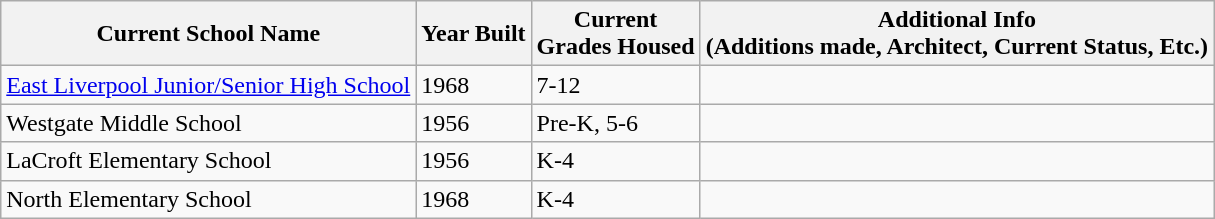<table class="wikitable">
<tr>
<th>Current School Name</th>
<th>Year Built</th>
<th>Current <br>Grades Housed</th>
<th>Additional Info<br>(Additions made, Architect, Current Status, Etc.)</th>
</tr>
<tr>
<td><a href='#'>East Liverpool Junior/Senior High School</a></td>
<td>1968</td>
<td>7-12</td>
<td></td>
</tr>
<tr>
<td>Westgate Middle School</td>
<td>1956</td>
<td>Pre-K, 5-6</td>
<td></td>
</tr>
<tr>
<td>LaCroft Elementary School</td>
<td>1956</td>
<td>K-4</td>
<td></td>
</tr>
<tr>
<td>North Elementary School</td>
<td>1968</td>
<td>K-4</td>
<td></td>
</tr>
</table>
